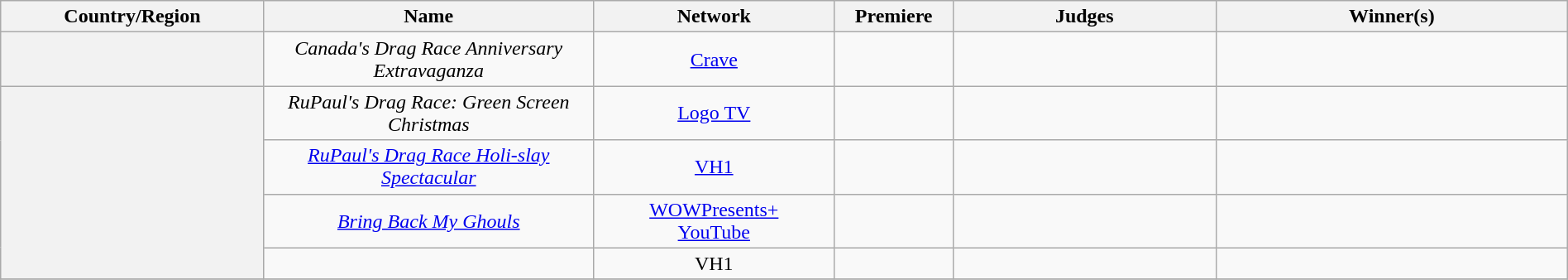<table class="wikitable sortable" style="text-align:center; line-height:18px; width:100%;">
<tr>
<th scope="col" style="width:12%;">Country/Region</th>
<th scope="col" style="width:15%;">Name</th>
<th scope="col" style="width:11%;">Network</th>
<th scope="col" style="width:05%;">Premiere</th>
<th scope="col" style="width:12%;">Judges</th>
<th scope="col" style="width:16%;">Winner(s)</th>
</tr>
<tr>
<th scope="row"></th>
<td><em>Canada's Drag Race Anniversary Extravaganza</em></td>
<td><a href='#'>Crave</a></td>
<td></td>
<td></td>
<td></td>
</tr>
<tr>
<th rowspan="4" scope="row"></th>
<td><em>RuPaul's Drag Race: Green Screen Christmas</em></td>
<td><a href='#'>Logo TV</a></td>
<td></td>
<td></td>
<td></td>
</tr>
<tr>
<td><em><a href='#'>RuPaul's Drag Race Holi-slay Spectacular</a></em></td>
<td><a href='#'>VH1</a></td>
<td></td>
<td></td>
<td></td>
</tr>
<tr>
<td><em><a href='#'>Bring Back My Ghouls</a></em></td>
<td><a href='#'>WOWPresents+</a><br><a href='#'>YouTube</a></td>
<td></td>
<td></td>
<td></td>
</tr>
<tr>
<td></td>
<td>VH1</td>
<td></td>
<td></td>
<td></td>
</tr>
<tr>
</tr>
</table>
